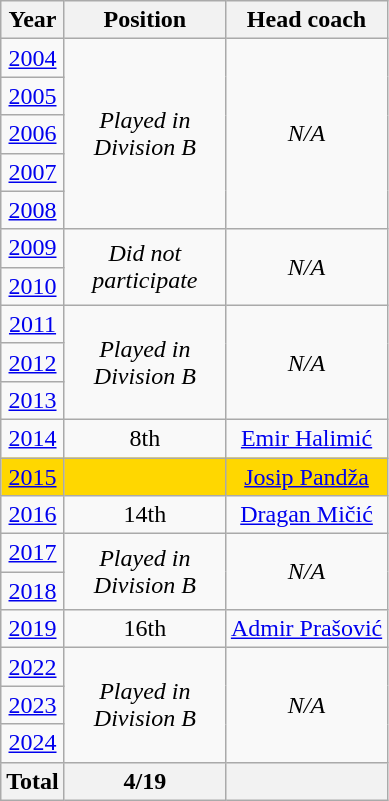<table class="wikitable" style="text-align: center;">
<tr>
<th>Year</th>
<th width="100">Position</th>
<th>Head coach</th>
</tr>
<tr>
<td> <a href='#'>2004</a></td>
<td rowspan=5><em>Played in Division B</em></td>
<td rowspan=5><em>N/A</em></td>
</tr>
<tr>
<td> <a href='#'>2005</a></td>
</tr>
<tr>
<td> <a href='#'>2006</a></td>
</tr>
<tr>
<td> <a href='#'>2007</a></td>
</tr>
<tr>
<td> <a href='#'>2008</a></td>
</tr>
<tr>
<td> <a href='#'>2009</a></td>
<td rowspan=2><em>Did not participate</em></td>
<td rowspan=2><em>N/A</em></td>
</tr>
<tr>
<td> <a href='#'>2010</a></td>
</tr>
<tr>
<td> <a href='#'>2011</a></td>
<td rowspan=3><em>Played in Division B</em></td>
<td rowspan=3><em>N/A</em></td>
</tr>
<tr>
<td> <a href='#'>2012</a></td>
</tr>
<tr>
<td> <a href='#'>2013</a></td>
</tr>
<tr>
<td> <a href='#'>2014</a></td>
<td>8th</td>
<td><a href='#'>Emir Halimić</a></td>
</tr>
<tr bgcolor=gold>
<td> <a href='#'>2015</a></td>
<td></td>
<td><a href='#'>Josip Pandža</a></td>
</tr>
<tr>
<td> <a href='#'>2016</a></td>
<td>14th</td>
<td><a href='#'>Dragan Mičić</a></td>
</tr>
<tr>
<td> <a href='#'>2017</a></td>
<td rowspan=2><em>Played in Division B</em></td>
<td rowspan=2><em>N/A</em></td>
</tr>
<tr>
<td> <a href='#'>2018</a></td>
</tr>
<tr>
<td> <a href='#'>2019</a></td>
<td>16th</td>
<td><a href='#'>Admir Prašović</a></td>
</tr>
<tr>
<td> <a href='#'>2022</a></td>
<td rowspan=3><em>Played in Division B</em></td>
<td rowspan=3><em>N/A</em></td>
</tr>
<tr>
<td> <a href='#'>2023</a></td>
</tr>
<tr>
<td> <a href='#'>2024</a></td>
</tr>
<tr>
<th>Total</th>
<th>4/19</th>
<th></th>
</tr>
</table>
